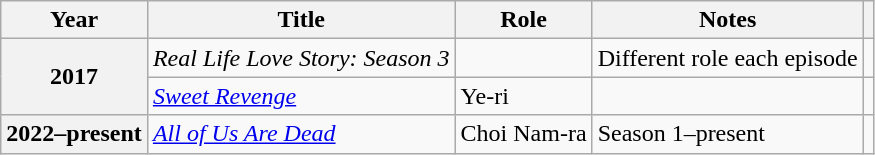<table class="wikitable plainrowheaders sortable">
<tr>
<th scope="col">Year</th>
<th scope="col">Title</th>
<th scope="col">Role</th>
<th scope="col" class="unsortable">Notes</th>
<th scope="col" class="unsortable"></th>
</tr>
<tr>
<th scope="row" rowspan="2">2017</th>
<td><em>Real Life Love Story: Season 3</em></td>
<td></td>
<td>Different role each episode</td>
<td style="text-align:center"></td>
</tr>
<tr>
<td><em><a href='#'>Sweet Revenge</a></em></td>
<td>Ye-ri</td>
<td></td>
<td style="text-align:center"></td>
</tr>
<tr>
<th scope="row">2022–present</th>
<td><em><a href='#'>All of Us Are Dead</a></em></td>
<td>Choi Nam-ra</td>
<td>Season 1–present</td>
<td style="text-align:center"><br></td>
</tr>
</table>
